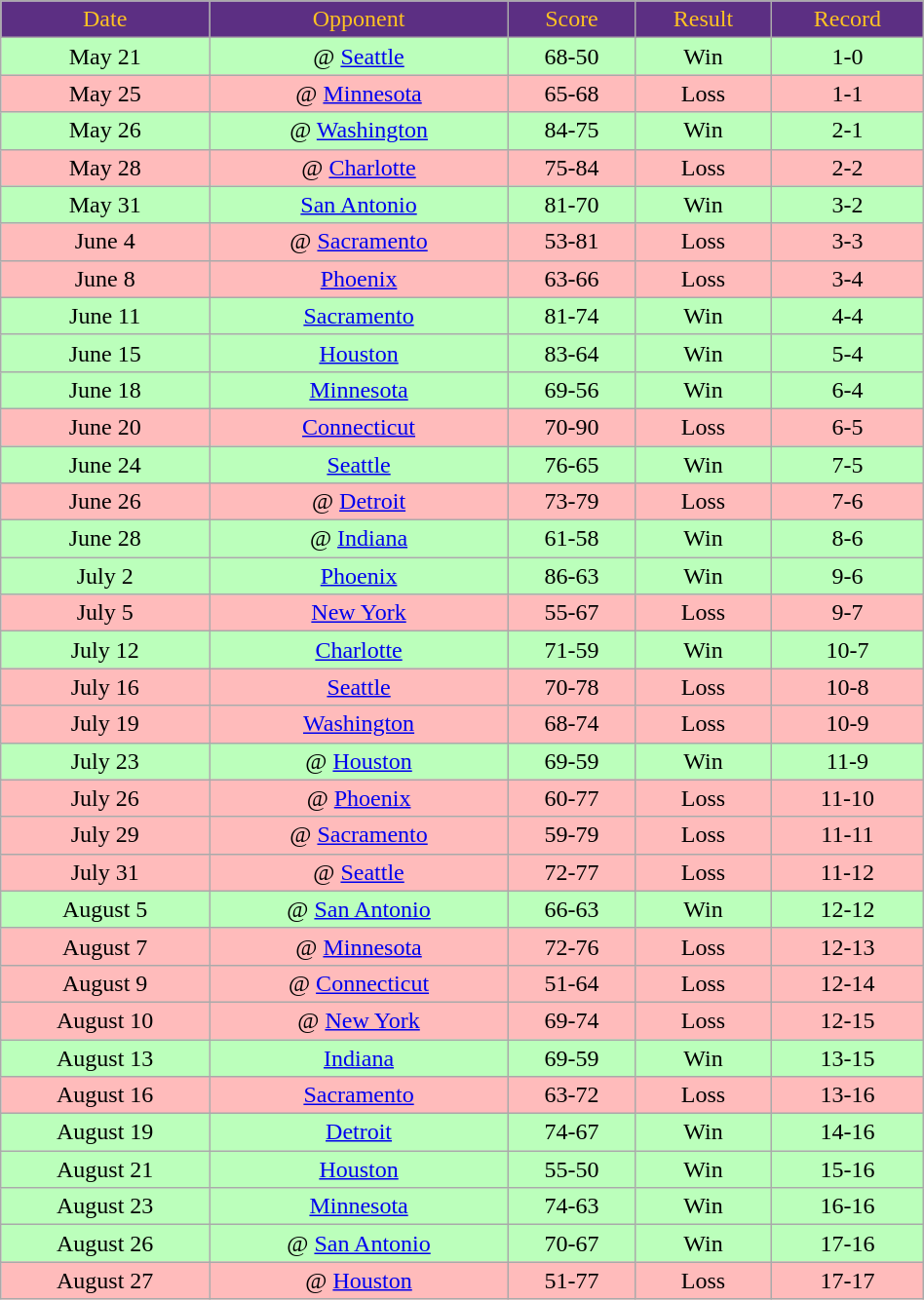<table class="wikitable" width="50%">
<tr align="center" style="background:#5c2f83; color:#ffc322;">
<td>Date</td>
<td>Opponent</td>
<td>Score</td>
<td>Result</td>
<td>Record</td>
</tr>
<tr align="center" bgcolor="bbffbb">
<td>May 21</td>
<td>@ <a href='#'>Seattle</a></td>
<td>68-50</td>
<td>Win</td>
<td>1-0</td>
</tr>
<tr align="center" bgcolor="ffbbbb">
<td>May 25</td>
<td>@ <a href='#'>Minnesota</a></td>
<td>65-68</td>
<td>Loss</td>
<td>1-1</td>
</tr>
<tr align="center" bgcolor="bbffbb">
<td>May 26</td>
<td>@ <a href='#'>Washington</a></td>
<td>84-75</td>
<td>Win</td>
<td>2-1</td>
</tr>
<tr align="center" bgcolor="ffbbbb">
<td>May 28</td>
<td>@ <a href='#'>Charlotte</a></td>
<td>75-84</td>
<td>Loss</td>
<td>2-2</td>
</tr>
<tr align="center" bgcolor="bbffbb">
<td>May 31</td>
<td><a href='#'>San Antonio</a></td>
<td>81-70</td>
<td>Win</td>
<td>3-2</td>
</tr>
<tr align="center" bgcolor="ffbbbb">
<td>June 4</td>
<td>@ <a href='#'>Sacramento</a></td>
<td>53-81</td>
<td>Loss</td>
<td>3-3</td>
</tr>
<tr align="center" bgcolor="ffbbbb">
<td>June 8</td>
<td><a href='#'>Phoenix</a></td>
<td>63-66</td>
<td>Loss</td>
<td>3-4</td>
</tr>
<tr align="center" bgcolor="bbffbb">
<td>June 11</td>
<td><a href='#'>Sacramento</a></td>
<td>81-74</td>
<td>Win</td>
<td>4-4</td>
</tr>
<tr align="center" bgcolor="bbffbb">
<td>June 15</td>
<td><a href='#'>Houston</a></td>
<td>83-64</td>
<td>Win</td>
<td>5-4</td>
</tr>
<tr align="center" bgcolor="bbffbb">
<td>June 18</td>
<td><a href='#'>Minnesota</a></td>
<td>69-56</td>
<td>Win</td>
<td>6-4</td>
</tr>
<tr align="center" bgcolor="ffbbbb">
<td>June 20</td>
<td><a href='#'>Connecticut</a></td>
<td>70-90</td>
<td>Loss</td>
<td>6-5</td>
</tr>
<tr align="center" bgcolor="bbffbb">
<td>June 24</td>
<td><a href='#'>Seattle</a></td>
<td>76-65</td>
<td>Win</td>
<td>7-5</td>
</tr>
<tr align="center" bgcolor="ffbbbb">
<td>June 26</td>
<td>@ <a href='#'>Detroit</a></td>
<td>73-79</td>
<td>Loss</td>
<td>7-6</td>
</tr>
<tr align="center" bgcolor="bbffbb">
<td>June 28</td>
<td>@ <a href='#'>Indiana</a></td>
<td>61-58</td>
<td>Win</td>
<td>8-6</td>
</tr>
<tr align="center" bgcolor="bbffbb">
<td>July 2</td>
<td><a href='#'>Phoenix</a></td>
<td>86-63</td>
<td>Win</td>
<td>9-6</td>
</tr>
<tr align="center" bgcolor="ffbbbb">
<td>July 5</td>
<td><a href='#'>New York</a></td>
<td>55-67</td>
<td>Loss</td>
<td>9-7</td>
</tr>
<tr align="center" bgcolor="bbffbb">
<td>July 12</td>
<td><a href='#'>Charlotte</a></td>
<td>71-59</td>
<td>Win</td>
<td>10-7</td>
</tr>
<tr align="center" bgcolor="ffbbbb">
<td>July 16</td>
<td><a href='#'>Seattle</a></td>
<td>70-78</td>
<td>Loss</td>
<td>10-8</td>
</tr>
<tr align="center" bgcolor="ffbbbb">
<td>July 19</td>
<td><a href='#'>Washington</a></td>
<td>68-74</td>
<td>Loss</td>
<td>10-9</td>
</tr>
<tr align="center" bgcolor="bbffbb">
<td>July 23</td>
<td>@ <a href='#'>Houston</a></td>
<td>69-59</td>
<td>Win</td>
<td>11-9</td>
</tr>
<tr align="center" bgcolor="ffbbbb">
<td>July 26</td>
<td>@ <a href='#'>Phoenix</a></td>
<td>60-77</td>
<td>Loss</td>
<td>11-10</td>
</tr>
<tr align="center" bgcolor="ffbbbb">
<td>July 29</td>
<td>@ <a href='#'>Sacramento</a></td>
<td>59-79</td>
<td>Loss</td>
<td>11-11</td>
</tr>
<tr align="center" bgcolor="ffbbbb">
<td>July 31</td>
<td>@ <a href='#'>Seattle</a></td>
<td>72-77</td>
<td>Loss</td>
<td>11-12</td>
</tr>
<tr align="center" bgcolor="bbffbb">
<td>August 5</td>
<td>@ <a href='#'>San Antonio</a></td>
<td>66-63</td>
<td>Win</td>
<td>12-12</td>
</tr>
<tr align="center" bgcolor="ffbbbb">
<td>August 7</td>
<td>@ <a href='#'>Minnesota</a></td>
<td>72-76</td>
<td>Loss</td>
<td>12-13</td>
</tr>
<tr align="center" bgcolor="ffbbbb">
<td>August 9</td>
<td>@ <a href='#'>Connecticut</a></td>
<td>51-64</td>
<td>Loss</td>
<td>12-14</td>
</tr>
<tr align="center" bgcolor="ffbbbb">
<td>August 10</td>
<td>@ <a href='#'>New York</a></td>
<td>69-74</td>
<td>Loss</td>
<td>12-15</td>
</tr>
<tr align="center" bgcolor="bbffbb">
<td>August 13</td>
<td><a href='#'>Indiana</a></td>
<td>69-59</td>
<td>Win</td>
<td>13-15</td>
</tr>
<tr align="center" bgcolor="ffbbbb">
<td>August 16</td>
<td><a href='#'>Sacramento</a></td>
<td>63-72</td>
<td>Loss</td>
<td>13-16</td>
</tr>
<tr align="center" bgcolor="bbffbb">
<td>August 19</td>
<td><a href='#'>Detroit</a></td>
<td>74-67</td>
<td>Win</td>
<td>14-16</td>
</tr>
<tr align="center" bgcolor="bbffbb">
<td>August 21</td>
<td><a href='#'>Houston</a></td>
<td>55-50</td>
<td>Win</td>
<td>15-16</td>
</tr>
<tr align="center" bgcolor="bbffbb">
<td>August 23</td>
<td><a href='#'>Minnesota</a></td>
<td>74-63</td>
<td>Win</td>
<td>16-16</td>
</tr>
<tr align="center" bgcolor="bbffbb">
<td>August 26</td>
<td>@ <a href='#'>San Antonio</a></td>
<td>70-67</td>
<td>Win</td>
<td>17-16</td>
</tr>
<tr align="center" bgcolor="ffbbbb">
<td>August 27</td>
<td>@ <a href='#'>Houston</a></td>
<td>51-77</td>
<td>Loss</td>
<td>17-17</td>
</tr>
</table>
